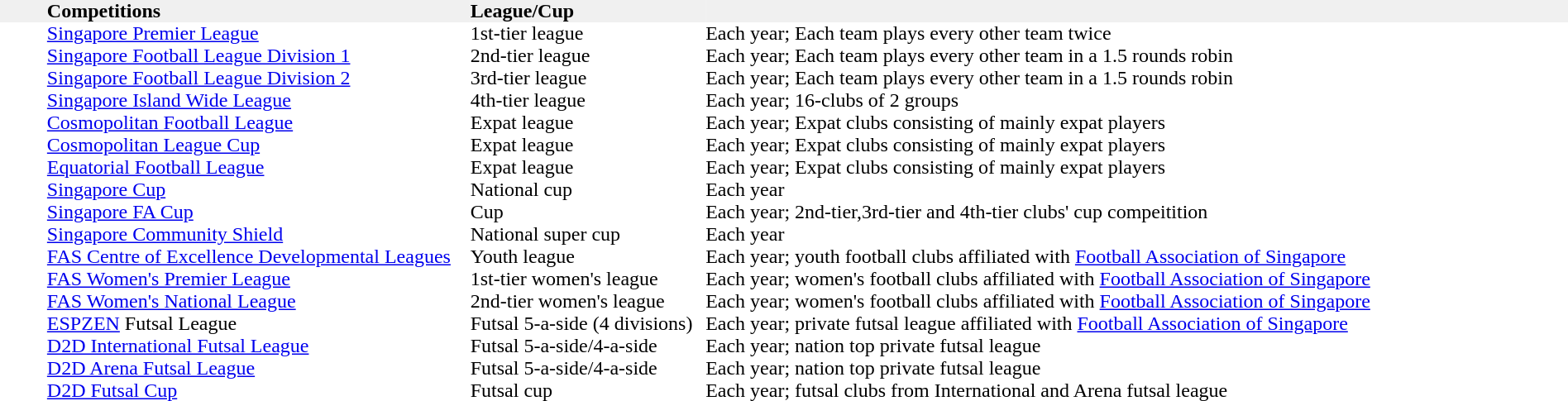<table width="100%" cellspacing="0" cellpadding="0">
<tr bgcolor="F0F0F0">
<th width="3%" align="left"></th>
<th width="27%" align="left">Competitions</th>
<th width="15%" align="left">League/Cup</th>
<th width="55%" align="left"></th>
</tr>
<tr>
<td></td>
<td><a href='#'>Singapore Premier League</a></td>
<td>1st-tier league</td>
<td>Each year; Each team plays every other team twice</td>
</tr>
<tr>
<td></td>
<td><a href='#'>Singapore Football League Division 1</a></td>
<td>2nd-tier league</td>
<td>Each year; Each team plays every other team in a 1.5 rounds robin</td>
</tr>
<tr>
<td></td>
<td><a href='#'>Singapore Football League Division 2</a></td>
<td>3rd-tier league</td>
<td>Each year; Each team plays every other team in a 1.5 rounds robin</td>
</tr>
<tr>
<td></td>
<td><a href='#'>Singapore Island Wide League</a></td>
<td>4th-tier league</td>
<td>Each year; 16-clubs of 2 groups</td>
</tr>
<tr>
<td></td>
<td><a href='#'>Cosmopolitan Football League</a></td>
<td>Expat league</td>
<td>Each year; Expat clubs consisting of mainly expat players</td>
</tr>
<tr>
<td></td>
<td><a href='#'>Cosmopolitan League Cup</a></td>
<td>Expat league</td>
<td>Each year; Expat clubs consisting of mainly expat players</td>
</tr>
<tr>
<td></td>
<td><a href='#'>Equatorial Football League</a></td>
<td>Expat league</td>
<td>Each year; Expat clubs consisting of mainly expat players</td>
</tr>
<tr>
<td></td>
<td><a href='#'>Singapore Cup</a></td>
<td>National cup</td>
<td>Each year</td>
</tr>
<tr>
<td></td>
<td><a href='#'>Singapore FA Cup</a></td>
<td>Cup</td>
<td>Each year; 2nd-tier,3rd-tier and 4th-tier clubs' cup compeitition</td>
</tr>
<tr>
<td></td>
<td><a href='#'>Singapore Community Shield</a></td>
<td>National super cup</td>
<td>Each year</td>
</tr>
<tr>
<td></td>
<td><a href='#'>FAS Centre of Excellence Developmental Leagues</a></td>
<td>Youth league</td>
<td>Each year; youth football clubs affiliated with <a href='#'>Football Association of Singapore</a></td>
</tr>
<tr>
<td></td>
<td><a href='#'>FAS Women's Premier League</a></td>
<td>1st-tier women's league</td>
<td>Each year; women's football clubs affiliated with <a href='#'>Football Association of Singapore</a></td>
</tr>
<tr>
<td></td>
<td><a href='#'>FAS Women's National League</a></td>
<td>2nd-tier women's league</td>
<td>Each year; women's football clubs affiliated with <a href='#'>Football Association of Singapore</a></td>
</tr>
<tr>
<td></td>
<td><a href='#'>ESPZEN</a> Futsal League</td>
<td>Futsal 5-a-side (4 divisions)</td>
<td>Each year; private futsal league affiliated with <a href='#'>Football Association of Singapore</a></td>
</tr>
<tr>
<td></td>
<td><a href='#'>D2D International Futsal League</a></td>
<td>Futsal 5-a-side/4-a-side</td>
<td>Each year; nation top private futsal league</td>
</tr>
<tr>
<td></td>
<td><a href='#'>D2D Arena Futsal League</a></td>
<td>Futsal 5-a-side/4-a-side</td>
<td>Each year; nation top private futsal league</td>
</tr>
<tr>
<td></td>
<td><a href='#'>D2D Futsal Cup</a></td>
<td>Futsal cup</td>
<td>Each year; futsal clubs from International and Arena futsal league</td>
</tr>
</table>
